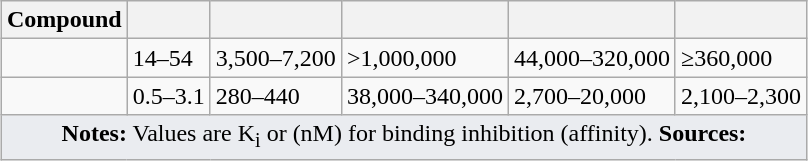<table class="wikitable floatright" style="margin-left: auto; margin-right: auto; border: none;">
<tr>
<th>Compound</th>
<th></th>
<th></th>
<th></th>
<th></th>
<th></th>
</tr>
<tr>
<td></td>
<td>14–54</td>
<td>3,500–7,200</td>
<td>>1,000,000</td>
<td>44,000–320,000</td>
<td>≥360,000</td>
</tr>
<tr>
<td></td>
<td>0.5–3.1</td>
<td>280–440</td>
<td>38,000–340,000</td>
<td>2,700–20,000</td>
<td>2,100–2,300</td>
</tr>
<tr class="sortbottom">
<td colspan="6" style="width: 1px; background-color:#eaecf0; text-align: center;"><strong>Notes:</strong> Values are K<sub>i</sub> or  (nM) for binding inhibition (affinity). <strong>Sources:</strong></td>
</tr>
</table>
